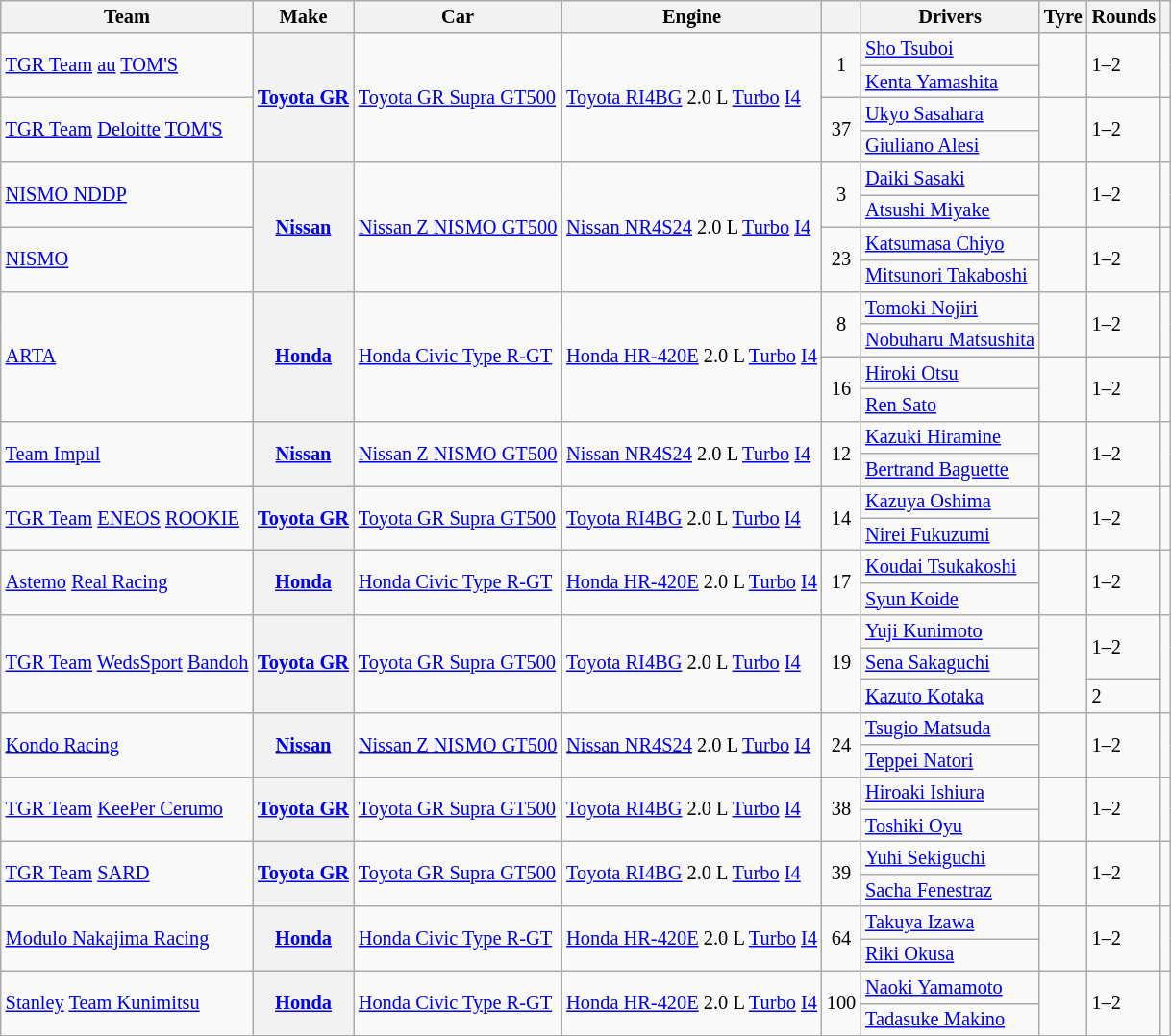<table class="wikitable" style="font-size: 85%">
<tr>
<th>Team</th>
<th>Make</th>
<th>Car</th>
<th>Engine</th>
<th></th>
<th>Drivers</th>
<th>Tyre</th>
<th>Rounds</th>
<th></th>
</tr>
<tr>
<td rowspan="2"> <a href='#'>TGR Team</a> <a href='#'>au</a> <a href='#'>TOM'S</a></td>
<th rowspan="4"><a href='#'>Toyota GR</a></th>
<td rowspan="4"><a href='#'>Toyota GR Supra GT500</a></td>
<td rowspan="4"><a href='#'>Toyota RI4BG</a> 2.0 L <a href='#'>Turbo</a> <a href='#'>I4</a></td>
<td rowspan="2" align="center">1</td>
<td> <a href='#'>Sho Tsuboi</a></td>
<td rowspan="2" align="center"></td>
<td rowspan="2">1–2</td>
<td rowspan="2" align="center"></td>
</tr>
<tr>
<td> <a href='#'>Kenta Yamashita</a></td>
</tr>
<tr>
<td rowspan="2"> <a href='#'>TGR Team</a> <a href='#'>Deloitte</a> <a href='#'>TOM'S</a></td>
<td rowspan="2" align="center">37</td>
<td> <a href='#'>Ukyo Sasahara</a></td>
<td rowspan="2" align="center"></td>
<td rowspan="2">1–2</td>
<td rowspan="2" align="center"></td>
</tr>
<tr>
<td> <a href='#'>Giuliano Alesi</a></td>
</tr>
<tr>
<td rowspan="2"> <a href='#'>NISMO NDDP</a></td>
<th rowspan="4"><a href='#'>Nissan</a></th>
<td rowspan="4"><a href='#'>Nissan Z NISMO GT500</a></td>
<td rowspan="4"><a href='#'>Nissan NR4S24</a> 2.0 L <a href='#'>Turbo</a> <a href='#'>I4</a></td>
<td align="center" rowspan=2>3</td>
<td> <a href='#'>Daiki Sasaki</a></td>
<td rowspan="2" align="center"></td>
<td rowspan="2">1–2</td>
<td rowspan="2" align="center"></td>
</tr>
<tr>
<td> <a href='#'>Atsushi Miyake</a></td>
</tr>
<tr>
<td rowspan="2"> <a href='#'>NISMO</a></td>
<td rowspan="2" align="center">23</td>
<td> <a href='#'>Katsumasa Chiyo</a></td>
<td rowspan="2" align="center"></td>
<td rowspan="2">1–2</td>
<td rowspan="2" align="center"></td>
</tr>
<tr>
<td> <a href='#'>Mitsunori Takaboshi</a></td>
</tr>
<tr>
<td rowspan="4"> <a href='#'>ARTA</a></td>
<th rowspan="4"><a href='#'>Honda</a></th>
<td rowspan="4"><a href='#'>Honda Civic Type R-GT</a></td>
<td rowspan="4"><a href='#'>Honda HR-420E</a> 2.0 L <a href='#'>Turbo</a> <a href='#'>I4</a></td>
<td rowspan="2" align="center">8</td>
<td> <a href='#'>Tomoki Nojiri</a></td>
<td rowspan="2" align="center"></td>
<td rowspan="2">1–2</td>
<td rowspan="2" align="center"></td>
</tr>
<tr>
<td> <a href='#'>Nobuharu Matsushita</a></td>
</tr>
<tr>
<td rowspan="2" align="center">16</td>
<td> <a href='#'>Hiroki Otsu</a></td>
<td rowspan="2" align="center"></td>
<td rowspan="2">1–2</td>
<td rowspan="2" align="center"></td>
</tr>
<tr>
<td> <a href='#'>Ren Sato</a></td>
</tr>
<tr>
<td rowspan="2"> <a href='#'>Team Impul</a></td>
<th rowspan="2"><a href='#'>Nissan</a></th>
<td rowspan="2"><a href='#'>Nissan Z NISMO GT500</a></td>
<td rowspan="2"><a href='#'>Nissan NR4S24</a> 2.0 L <a href='#'>Turbo</a> <a href='#'>I4</a></td>
<td align="center" rowspan="2">12</td>
<td> <a href='#'>Kazuki Hiramine</a></td>
<td rowspan="2" align="center"></td>
<td rowspan="2">1–2</td>
<td rowspan="2" align="center"></td>
</tr>
<tr>
<td> <a href='#'>Bertrand Baguette</a></td>
</tr>
<tr>
<td rowspan="2"> <a href='#'>TGR Team</a> <a href='#'>ENEOS</a> <a href='#'>ROOKIE</a></td>
<th rowspan="2"><a href='#'>Toyota GR</a></th>
<td rowspan="2"><a href='#'>Toyota GR Supra GT500</a></td>
<td rowspan="2"><a href='#'>Toyota RI4BG</a> 2.0 L <a href='#'>Turbo</a> <a href='#'>I4</a></td>
<td align="center" rowspan="2">14</td>
<td> <a href='#'>Kazuya Oshima</a></td>
<td rowspan="2" align="center"></td>
<td rowspan="2">1–2</td>
<td rowspan="2" align="center"></td>
</tr>
<tr>
<td> <a href='#'>Nirei Fukuzumi</a></td>
</tr>
<tr>
<td rowspan="2"> <a href='#'>Astemo</a> <a href='#'>Real Racing</a></td>
<th rowspan="2"><a href='#'>Honda</a></th>
<td rowspan="2"><a href='#'>Honda Civic Type R-GT</a></td>
<td rowspan="2"><a href='#'>Honda HR-420E</a> 2.0 L <a href='#'>Turbo</a> <a href='#'>I4</a></td>
<td rowspan="2" align="center">17</td>
<td> <a href='#'>Koudai Tsukakoshi</a></td>
<td rowspan="2" align="center"></td>
<td rowspan="2">1–2</td>
<td rowspan="2" align="center"></td>
</tr>
<tr>
<td> <a href='#'>Syun Koide</a></td>
</tr>
<tr>
<td rowspan="3"> <a href='#'>TGR Team</a> <a href='#'>WedsSport</a> <a href='#'>Bandoh</a></td>
<th rowspan="3"><a href='#'>Toyota GR</a></th>
<td rowspan="3"><a href='#'>Toyota GR Supra GT500</a></td>
<td rowspan="3"><a href='#'>Toyota RI4BG</a> 2.0 L <a href='#'>Turbo</a> <a href='#'>I4</a></td>
<td align="center" rowspan="3">19</td>
<td> <a href='#'>Yuji Kunimoto</a></td>
<td rowspan="3" align="center"></td>
<td rowspan="2">1–2</td>
<td rowspan="3" align="center"></td>
</tr>
<tr>
<td> <a href='#'>Sena Sakaguchi</a></td>
</tr>
<tr>
<td> <a href='#'>Kazuto Kotaka</a></td>
<td>2</td>
</tr>
<tr>
<td rowspan="2"> <a href='#'>Kondo Racing</a></td>
<th rowspan="2"><a href='#'>Nissan</a></th>
<td rowspan="2"><a href='#'>Nissan Z NISMO GT500</a></td>
<td rowspan="2"><a href='#'>Nissan NR4S24</a> 2.0 L <a href='#'>Turbo</a> <a href='#'>I4</a></td>
<td align="center" rowspan="2">24</td>
<td> <a href='#'>Tsugio Matsuda</a></td>
<td rowspan="2" align="center"></td>
<td rowspan="2">1–2</td>
<td rowspan="2" align="center"></td>
</tr>
<tr>
<td> <a href='#'>Teppei Natori</a></td>
</tr>
<tr>
<td rowspan="2"> <a href='#'>TGR Team</a> <a href='#'>KeePer Cerumo</a></td>
<th rowspan="2"><a href='#'>Toyota GR</a></th>
<td rowspan="2"><a href='#'>Toyota GR Supra GT500</a></td>
<td rowspan="2"><a href='#'>Toyota RI4BG</a> 2.0 L <a href='#'>Turbo</a> <a href='#'>I4</a></td>
<td rowspan="2" align="center">38</td>
<td> <a href='#'>Hiroaki Ishiura</a></td>
<td rowspan="2" align="center"></td>
<td rowspan="2">1–2</td>
<td rowspan="2" align="center"></td>
</tr>
<tr>
<td> <a href='#'>Toshiki Oyu</a></td>
</tr>
<tr>
<td rowspan="2"> <a href='#'>TGR Team</a> <a href='#'>SARD</a></td>
<th rowspan="2"><a href='#'>Toyota GR</a></th>
<td rowspan="2"><a href='#'>Toyota GR Supra GT500</a></td>
<td rowspan="2"><a href='#'>Toyota RI4BG</a> 2.0 L <a href='#'>Turbo</a> <a href='#'>I4</a></td>
<td align="center" rowspan="2">39</td>
<td> <a href='#'>Yuhi Sekiguchi</a></td>
<td rowspan="2" align="center"></td>
<td rowspan="2">1–2</td>
<td rowspan="2" align="center"></td>
</tr>
<tr>
<td> <a href='#'>Sacha Fenestraz</a></td>
</tr>
<tr>
<td rowspan="2"> <a href='#'>Modulo Nakajima Racing</a></td>
<th rowspan="2"><a href='#'>Honda</a></th>
<td rowspan="2"><a href='#'>Honda Civic Type R-GT</a></td>
<td rowspan="2"><a href='#'>Honda HR-420E</a> 2.0 L <a href='#'>Turbo</a> <a href='#'>I4</a></td>
<td rowspan="2" align="center">64</td>
<td> <a href='#'>Takuya Izawa</a></td>
<td rowspan="2" align="center"></td>
<td rowspan="2">1–2</td>
<td rowspan="2" align="center"></td>
</tr>
<tr>
<td> <a href='#'>Riki Okusa</a></td>
</tr>
<tr>
<td rowspan="2"> <a href='#'>Stanley</a> <a href='#'>Team Kunimitsu</a></td>
<th rowspan="2"><a href='#'>Honda</a></th>
<td rowspan="2"><a href='#'>Honda Civic Type R-GT</a></td>
<td rowspan="2"><a href='#'>Honda HR-420E</a> 2.0 L <a href='#'>Turbo</a> <a href='#'>I4</a></td>
<td rowspan="2" align="center">100</td>
<td> <a href='#'>Naoki Yamamoto</a></td>
<td rowspan="2" align="center"></td>
<td rowspan="2">1–2</td>
<td rowspan="2" align="center"></td>
</tr>
<tr>
<td> <a href='#'>Tadasuke Makino</a></td>
</tr>
<tr>
</tr>
</table>
